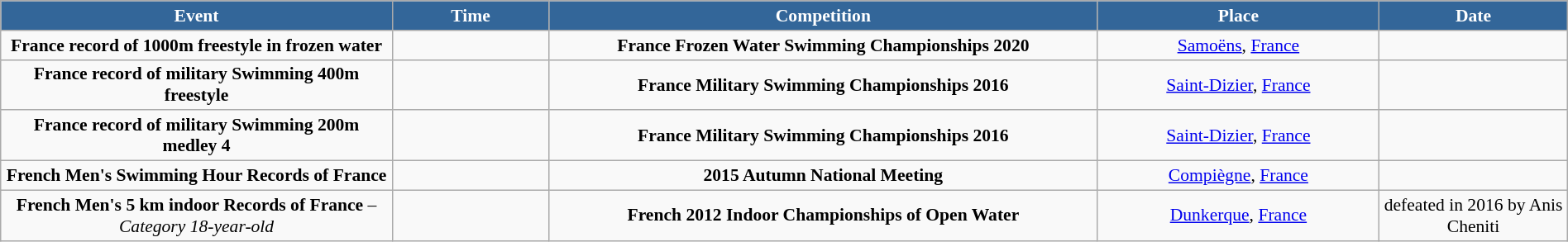<table class="wikitable centre" style="font-size:90%; text-align:center" width="100%">
<tr style="background-color:#369">
<td width="25%" style="color:white;"><strong>Event</strong></td>
<td width="10%" style="color:white;"><strong>Time</strong></td>
<td width="35%" style="color:white;"><strong>Competition</strong></td>
<td style="color:white;"><strong>Place</strong></td>
<td width="12%" style="color:white;"><strong>Date</strong></td>
</tr>
<tr>
<td><strong>France record of 1000m freestyle in frozen water</strong></td>
<td></td>
<td><strong>France Frozen Water Swimming Championships 2020</strong></td>
<td><a href='#'>Samoëns</a>, <a href='#'>France</a></td>
<td></td>
</tr>
<tr>
<td><strong>France record of military Swimming 400m freestyle</strong></td>
<td></td>
<td><strong>France Military Swimming Championships 2016</strong></td>
<td><a href='#'>Saint-Dizier</a>, <a href='#'>France</a></td>
<td></td>
</tr>
<tr>
<td><strong>France record of military Swimming 200m medley 4</strong></td>
<td></td>
<td><strong>France Military Swimming Championships 2016</strong></td>
<td><a href='#'>Saint-Dizier</a>, <a href='#'>France</a></td>
<td></td>
</tr>
<tr>
<td><strong>French Men's Swimming Hour Records of France</strong></td>
<td> <br> </td>
<td><strong>2015 Autumn National Meeting</strong></td>
<td><a href='#'>Compiègne</a>, <a href='#'>France</a></td>
<td></td>
</tr>
<tr>
<td><strong>French Men's 5 km indoor Records of France</strong> – <em>Category 18-year-old</em></td>
<td></td>
<td><strong>French 2012 Indoor Championships of Open Water</strong></td>
<td><a href='#'>Dunkerque</a>, <a href='#'>France</a></td>
<td> defeated in 2016 by Anis Cheniti</td>
</tr>
</table>
